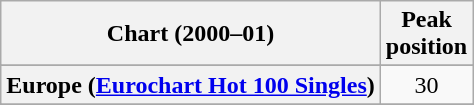<table class="wikitable sortable plainrowheaders" style="text-align:center">
<tr>
<th scope="col">Chart (2000–01)</th>
<th scope="col">Peak<br>position</th>
</tr>
<tr>
</tr>
<tr>
<th scope="row">Europe (<a href='#'>Eurochart Hot 100 Singles</a>)</th>
<td style="text-align:center;">30</td>
</tr>
<tr>
</tr>
<tr>
</tr>
</table>
